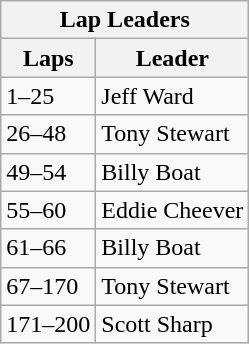<table class="wikitable">
<tr>
<th colspan=2>Lap Leaders</th>
</tr>
<tr>
<th>Laps</th>
<th>Leader</th>
</tr>
<tr>
<td>1–25</td>
<td>Jeff Ward</td>
</tr>
<tr>
<td>26–48</td>
<td>Tony Stewart</td>
</tr>
<tr>
<td>49–54</td>
<td>Billy Boat</td>
</tr>
<tr>
<td>55–60</td>
<td>Eddie Cheever</td>
</tr>
<tr>
<td>61–66</td>
<td>Billy Boat</td>
</tr>
<tr>
<td>67–170</td>
<td>Tony Stewart</td>
</tr>
<tr>
<td>171–200</td>
<td>Scott Sharp</td>
</tr>
</table>
